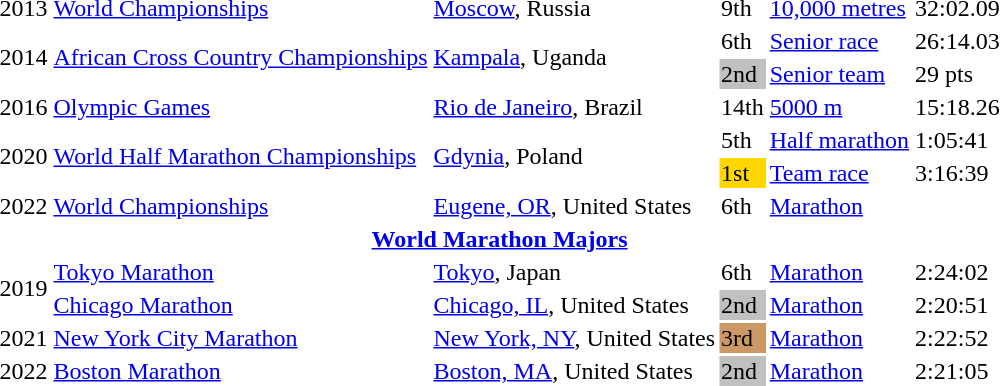<table>
<tr>
<td>2013</td>
<td><a href='#'>World Championships</a></td>
<td><a href='#'>Moscow</a>, Russia</td>
<td>9th</td>
<td><a href='#'>10,000 metres</a></td>
<td>32:02.09</td>
</tr>
<tr>
<td rowspan=2>2014</td>
<td rowspan=2><a href='#'>African Cross Country Championships</a></td>
<td rowspan=2><a href='#'>Kampala</a>, Uganda</td>
<td>6th</td>
<td><a href='#'>Senior race</a></td>
<td>26:14.03</td>
</tr>
<tr>
<td bgcolor=silver>2nd</td>
<td><a href='#'>Senior team</a></td>
<td>29 pts</td>
</tr>
<tr>
<td>2016</td>
<td><a href='#'>Olympic Games</a></td>
<td><a href='#'>Rio de Janeiro</a>, Brazil</td>
<td>14th</td>
<td><a href='#'>5000 m</a></td>
<td>15:18.26</td>
</tr>
<tr>
<td rowspan=2>2020</td>
<td rowspan=2><a href='#'>World Half Marathon Championships</a></td>
<td rowspan=2><a href='#'>Gdynia</a>, Poland</td>
<td>5th</td>
<td><a href='#'>Half marathon</a></td>
<td>1:05:41</td>
</tr>
<tr>
<td bgcolor=gold>1st</td>
<td><a href='#'>Team race</a></td>
<td>3:16:39</td>
</tr>
<tr>
<td>2022</td>
<td><a href='#'>World Championships</a></td>
<td><a href='#'>Eugene, OR</a>, United States</td>
<td>6th</td>
<td><a href='#'>Marathon</a></td>
<td></td>
</tr>
<tr>
<th colspan=6><a href='#'>World Marathon Majors</a></th>
</tr>
<tr>
<td rowspan=2>2019</td>
<td><a href='#'>Tokyo Marathon</a></td>
<td><a href='#'>Tokyo</a>, Japan</td>
<td>6th</td>
<td><a href='#'>Marathon</a></td>
<td>2:24:02</td>
</tr>
<tr>
<td><a href='#'>Chicago Marathon</a></td>
<td><a href='#'>Chicago, IL</a>, United States</td>
<td bgcolor=silver>2nd</td>
<td><a href='#'>Marathon</a></td>
<td>2:20:51</td>
</tr>
<tr>
<td>2021</td>
<td><a href='#'>New York City Marathon</a></td>
<td><a href='#'>New York, NY</a>, United States</td>
<td bgcolor=cc9966>3rd</td>
<td><a href='#'>Marathon</a></td>
<td>2:22:52</td>
</tr>
<tr>
<td>2022</td>
<td><a href='#'>Boston Marathon</a></td>
<td><a href='#'>Boston, MA</a>, United States</td>
<td bgcolor=silver>2nd</td>
<td><a href='#'>Marathon</a></td>
<td>2:21:05</td>
</tr>
</table>
